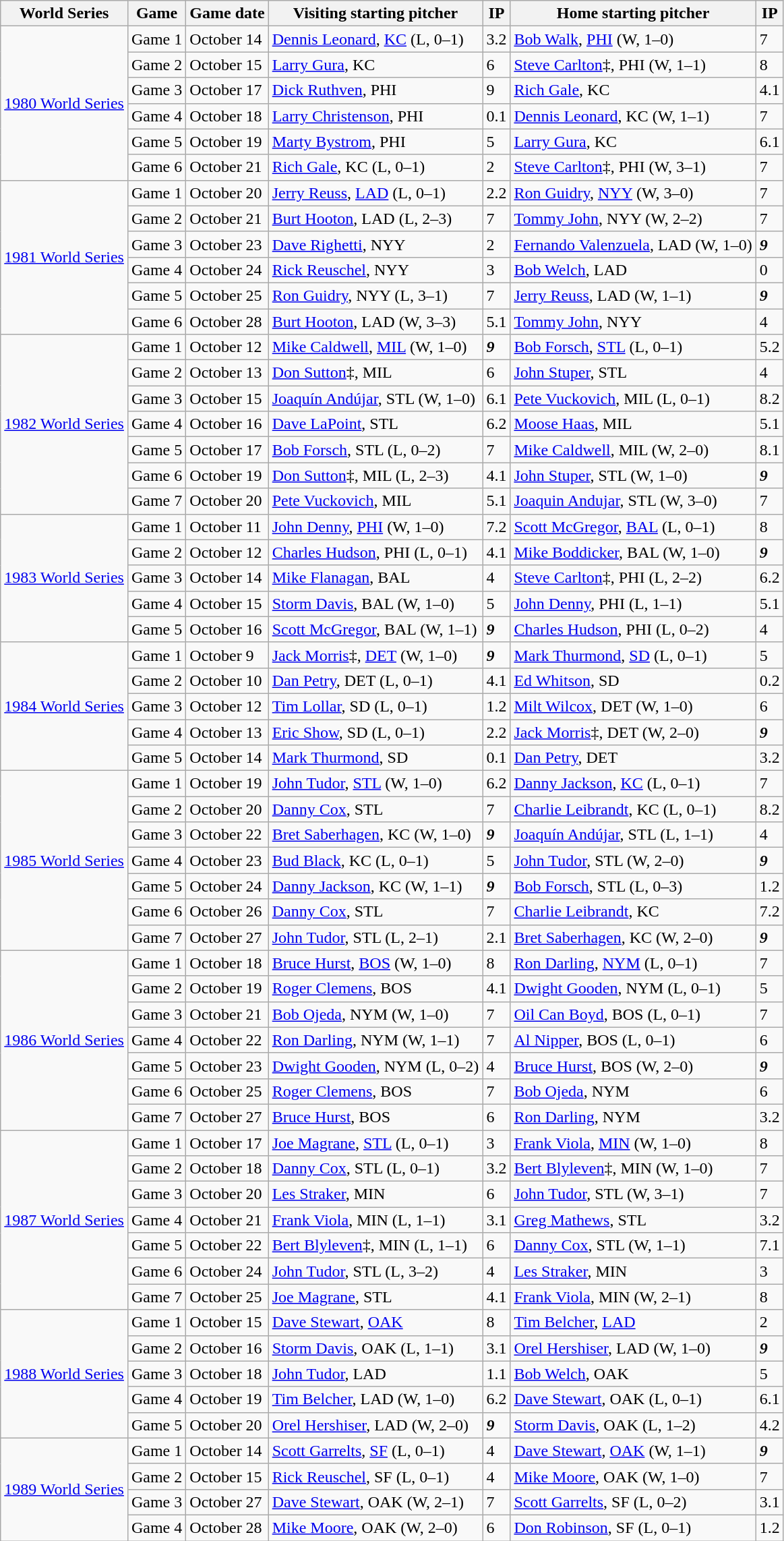<table class="wikitable">
<tr>
<th>World Series</th>
<th>Game</th>
<th>Game date</th>
<th>Visiting starting pitcher</th>
<th>IP</th>
<th>Home starting pitcher</th>
<th>IP</th>
</tr>
<tr>
<td rowspan=6><a href='#'>1980 World Series</a></td>
<td>Game 1</td>
<td>October 14</td>
<td><a href='#'>Dennis Leonard</a>, <a href='#'>KC</a> (L, 0–1)</td>
<td>3.2</td>
<td><a href='#'>Bob Walk</a>, <a href='#'>PHI</a> (W, 1–0)</td>
<td>7</td>
</tr>
<tr>
<td>Game 2</td>
<td>October 15</td>
<td><a href='#'>Larry Gura</a>, KC</td>
<td>6</td>
<td><a href='#'>Steve Carlton</a>‡, PHI (W, 1–1)</td>
<td>8</td>
</tr>
<tr>
<td>Game 3</td>
<td>October 17</td>
<td><a href='#'>Dick Ruthven</a>, PHI</td>
<td>9</td>
<td><a href='#'>Rich Gale</a>, KC</td>
<td>4.1</td>
</tr>
<tr>
<td>Game 4</td>
<td>October 18</td>
<td><a href='#'>Larry Christenson</a>, PHI</td>
<td>0.1</td>
<td><a href='#'>Dennis Leonard</a>, KC (W, 1–1)</td>
<td>7</td>
</tr>
<tr>
<td>Game 5</td>
<td>October 19</td>
<td><a href='#'>Marty Bystrom</a>, PHI</td>
<td>5</td>
<td><a href='#'>Larry Gura</a>, KC</td>
<td>6.1</td>
</tr>
<tr>
<td>Game 6</td>
<td>October 21</td>
<td><a href='#'>Rich Gale</a>, KC (L, 0–1)</td>
<td>2</td>
<td><a href='#'>Steve Carlton</a>‡, PHI (W, 3–1)</td>
<td>7</td>
</tr>
<tr>
<td rowspan=6><a href='#'>1981 World Series</a></td>
<td>Game 1</td>
<td>October 20</td>
<td><a href='#'>Jerry Reuss</a>, <a href='#'>LAD</a> (L, 0–1)</td>
<td>2.2</td>
<td><a href='#'>Ron Guidry</a>, <a href='#'>NYY</a> (W, 3–0)</td>
<td>7</td>
</tr>
<tr>
<td>Game 2</td>
<td>October 21</td>
<td><a href='#'>Burt Hooton</a>, LAD (L, 2–3)</td>
<td>7</td>
<td><a href='#'>Tommy John</a>, NYY (W, 2–2)</td>
<td>7</td>
</tr>
<tr>
<td>Game 3</td>
<td>October 23</td>
<td><a href='#'>Dave Righetti</a>, NYY</td>
<td>2</td>
<td><a href='#'>Fernando Valenzuela</a>, LAD (W, 1–0)</td>
<td><strong><em>9</em></strong></td>
</tr>
<tr>
<td>Game 4</td>
<td>October 24</td>
<td><a href='#'>Rick Reuschel</a>, NYY</td>
<td>3</td>
<td><a href='#'>Bob Welch</a>, LAD</td>
<td>0</td>
</tr>
<tr>
<td>Game 5</td>
<td>October 25</td>
<td><a href='#'>Ron Guidry</a>, NYY (L, 3–1)</td>
<td>7</td>
<td><a href='#'>Jerry Reuss</a>, LAD (W, 1–1)</td>
<td><strong><em>9</em></strong></td>
</tr>
<tr>
<td>Game 6</td>
<td>October 28</td>
<td><a href='#'>Burt Hooton</a>, LAD (W, 3–3)</td>
<td>5.1</td>
<td><a href='#'>Tommy John</a>, NYY</td>
<td>4</td>
</tr>
<tr>
<td rowspan=7><a href='#'>1982 World Series</a></td>
<td>Game 1</td>
<td>October 12</td>
<td><a href='#'>Mike Caldwell</a>, <a href='#'>MIL</a> (W, 1–0)</td>
<td><strong><em>9</em></strong></td>
<td><a href='#'>Bob Forsch</a>, <a href='#'>STL</a> (L, 0–1)</td>
<td>5.2</td>
</tr>
<tr>
<td>Game 2</td>
<td>October 13</td>
<td><a href='#'>Don Sutton</a>‡, MIL</td>
<td>6</td>
<td><a href='#'>John Stuper</a>, STL</td>
<td>4</td>
</tr>
<tr>
<td>Game 3</td>
<td>October 15</td>
<td><a href='#'>Joaquín Andújar</a>, STL (W, 1–0)</td>
<td>6.1</td>
<td><a href='#'>Pete Vuckovich</a>, MIL (L, 0–1)</td>
<td>8.2</td>
</tr>
<tr>
<td>Game 4</td>
<td>October 16</td>
<td><a href='#'>Dave LaPoint</a>, STL</td>
<td>6.2</td>
<td><a href='#'>Moose Haas</a>, MIL</td>
<td>5.1</td>
</tr>
<tr>
<td>Game 5</td>
<td>October 17</td>
<td><a href='#'>Bob Forsch</a>, STL (L, 0–2)</td>
<td>7</td>
<td><a href='#'>Mike Caldwell</a>, MIL (W, 2–0)</td>
<td>8.1</td>
</tr>
<tr>
<td>Game 6</td>
<td>October 19</td>
<td><a href='#'>Don Sutton</a>‡, MIL (L, 2–3)</td>
<td>4.1</td>
<td><a href='#'>John Stuper</a>, STL (W, 1–0)</td>
<td><strong><em>9</em></strong></td>
</tr>
<tr>
<td>Game 7</td>
<td>October 20</td>
<td><a href='#'>Pete Vuckovich</a>, MIL</td>
<td>5.1</td>
<td><a href='#'>Joaquin Andujar</a>, STL (W, 3–0)</td>
<td>7</td>
</tr>
<tr>
<td rowspan=5><a href='#'>1983 World Series</a></td>
<td>Game 1</td>
<td>October 11</td>
<td><a href='#'>John Denny</a>, <a href='#'>PHI</a> (W, 1–0)</td>
<td>7.2</td>
<td><a href='#'>Scott McGregor</a>, <a href='#'>BAL</a> (L, 0–1)</td>
<td>8</td>
</tr>
<tr>
<td>Game 2</td>
<td>October 12</td>
<td><a href='#'>Charles Hudson</a>, PHI (L, 0–1)</td>
<td>4.1</td>
<td><a href='#'>Mike Boddicker</a>, BAL (W, 1–0)</td>
<td><strong><em>9</em></strong></td>
</tr>
<tr>
<td>Game 3</td>
<td>October 14</td>
<td><a href='#'>Mike Flanagan</a>, BAL</td>
<td>4</td>
<td><a href='#'>Steve Carlton</a>‡, PHI (L, 2–2)</td>
<td>6.2</td>
</tr>
<tr>
<td>Game 4</td>
<td>October 15</td>
<td><a href='#'>Storm Davis</a>, BAL (W, 1–0)</td>
<td>5</td>
<td><a href='#'>John Denny</a>, PHI (L, 1–1)</td>
<td>5.1</td>
</tr>
<tr>
<td>Game 5</td>
<td>October 16</td>
<td><a href='#'>Scott McGregor</a>, BAL (W, 1–1)</td>
<td><strong><em>9</em></strong></td>
<td><a href='#'>Charles Hudson</a>, PHI (L, 0–2)</td>
<td>4</td>
</tr>
<tr>
<td rowspan=5><a href='#'>1984 World Series</a></td>
<td>Game 1</td>
<td>October 9</td>
<td><a href='#'>Jack Morris</a>‡, <a href='#'>DET</a> (W, 1–0)</td>
<td><strong><em>9</em></strong></td>
<td><a href='#'>Mark Thurmond</a>, <a href='#'>SD</a> (L, 0–1)</td>
<td>5</td>
</tr>
<tr>
<td>Game 2</td>
<td>October 10</td>
<td><a href='#'>Dan Petry</a>, DET (L, 0–1)</td>
<td>4.1</td>
<td><a href='#'>Ed Whitson</a>, SD</td>
<td>0.2</td>
</tr>
<tr>
<td>Game 3</td>
<td>October 12</td>
<td><a href='#'>Tim Lollar</a>, SD (L, 0–1)</td>
<td>1.2</td>
<td><a href='#'>Milt Wilcox</a>, DET (W, 1–0)</td>
<td>6</td>
</tr>
<tr>
<td>Game 4</td>
<td>October 13</td>
<td><a href='#'>Eric Show</a>, SD (L, 0–1)</td>
<td>2.2</td>
<td><a href='#'>Jack Morris</a>‡, DET (W, 2–0)</td>
<td><strong><em>9</em></strong></td>
</tr>
<tr>
<td>Game 5</td>
<td>October 14</td>
<td><a href='#'>Mark Thurmond</a>, SD</td>
<td>0.1</td>
<td><a href='#'>Dan Petry</a>, DET</td>
<td>3.2</td>
</tr>
<tr>
<td rowspan=7><a href='#'>1985 World Series</a></td>
<td>Game 1</td>
<td>October 19</td>
<td><a href='#'>John Tudor</a>, <a href='#'>STL</a> (W, 1–0)</td>
<td>6.2</td>
<td><a href='#'>Danny Jackson</a>, <a href='#'>KC</a> (L, 0–1)</td>
<td>7</td>
</tr>
<tr>
<td>Game 2</td>
<td>October 20</td>
<td><a href='#'>Danny Cox</a>, STL</td>
<td>7</td>
<td><a href='#'>Charlie Leibrandt</a>, KC (L, 0–1)</td>
<td>8.2</td>
</tr>
<tr>
<td>Game 3</td>
<td>October 22</td>
<td><a href='#'>Bret Saberhagen</a>, KC (W, 1–0)</td>
<td><strong><em>9</em></strong></td>
<td><a href='#'>Joaquín Andújar</a>, STL (L, 1–1)</td>
<td>4</td>
</tr>
<tr>
<td>Game 4</td>
<td>October 23</td>
<td><a href='#'>Bud Black</a>, KC (L, 0–1)</td>
<td>5</td>
<td><a href='#'>John Tudor</a>, STL (W, 2–0)</td>
<td><strong><em>9</em></strong></td>
</tr>
<tr>
<td>Game 5</td>
<td>October 24</td>
<td><a href='#'>Danny Jackson</a>, KC (W, 1–1)</td>
<td><strong><em>9</em></strong></td>
<td><a href='#'>Bob Forsch</a>, STL (L, 0–3)</td>
<td>1.2</td>
</tr>
<tr>
<td>Game 6</td>
<td>October 26</td>
<td><a href='#'>Danny Cox</a>, STL</td>
<td>7</td>
<td><a href='#'>Charlie Leibrandt</a>, KC</td>
<td>7.2</td>
</tr>
<tr>
<td>Game 7</td>
<td>October 27</td>
<td><a href='#'>John Tudor</a>, STL (L, 2–1)</td>
<td>2.1</td>
<td><a href='#'>Bret Saberhagen</a>, KC (W, 2–0)</td>
<td><strong><em>9</em></strong></td>
</tr>
<tr>
<td rowspan=7><a href='#'>1986 World Series</a></td>
<td>Game 1</td>
<td>October 18</td>
<td><a href='#'>Bruce Hurst</a>, <a href='#'>BOS</a> (W, 1–0)</td>
<td>8</td>
<td><a href='#'>Ron Darling</a>, <a href='#'>NYM</a> (L, 0–1)</td>
<td>7</td>
</tr>
<tr>
<td>Game 2</td>
<td>October 19</td>
<td><a href='#'>Roger Clemens</a>, BOS</td>
<td>4.1</td>
<td><a href='#'>Dwight Gooden</a>, NYM (L, 0–1)</td>
<td>5</td>
</tr>
<tr>
<td>Game 3</td>
<td>October 21</td>
<td><a href='#'>Bob Ojeda</a>, NYM (W, 1–0)</td>
<td>7</td>
<td><a href='#'>Oil Can Boyd</a>, BOS (L, 0–1)</td>
<td>7</td>
</tr>
<tr>
<td>Game 4</td>
<td>October 22</td>
<td><a href='#'>Ron Darling</a>, NYM (W, 1–1)</td>
<td>7</td>
<td><a href='#'>Al Nipper</a>, BOS (L, 0–1)</td>
<td>6</td>
</tr>
<tr>
<td>Game 5</td>
<td>October 23</td>
<td><a href='#'>Dwight Gooden</a>, NYM (L, 0–2)</td>
<td>4</td>
<td><a href='#'>Bruce Hurst</a>, BOS (W, 2–0)</td>
<td><strong><em>9</em></strong></td>
</tr>
<tr>
<td>Game 6</td>
<td>October 25</td>
<td><a href='#'>Roger Clemens</a>, BOS</td>
<td>7</td>
<td><a href='#'>Bob Ojeda</a>, NYM</td>
<td>6</td>
</tr>
<tr>
<td>Game 7</td>
<td>October 27</td>
<td><a href='#'>Bruce Hurst</a>, BOS</td>
<td>6</td>
<td><a href='#'>Ron Darling</a>, NYM</td>
<td>3.2</td>
</tr>
<tr>
<td rowspan=7><a href='#'>1987 World Series</a></td>
<td>Game 1</td>
<td>October 17</td>
<td><a href='#'>Joe Magrane</a>, <a href='#'>STL</a> (L, 0–1)</td>
<td>3</td>
<td><a href='#'>Frank Viola</a>, <a href='#'>MIN</a> (W, 1–0)</td>
<td>8</td>
</tr>
<tr>
<td>Game 2</td>
<td>October 18</td>
<td><a href='#'>Danny Cox</a>, STL (L, 0–1)</td>
<td>3.2</td>
<td><a href='#'>Bert Blyleven</a>‡, MIN (W, 1–0)</td>
<td>7</td>
</tr>
<tr>
<td>Game 3</td>
<td>October 20</td>
<td><a href='#'>Les Straker</a>, MIN</td>
<td>6</td>
<td><a href='#'>John Tudor</a>, STL (W, 3–1)</td>
<td>7</td>
</tr>
<tr>
<td>Game 4</td>
<td>October 21</td>
<td><a href='#'>Frank Viola</a>, MIN (L, 1–1)</td>
<td>3.1</td>
<td><a href='#'>Greg Mathews</a>, STL</td>
<td>3.2</td>
</tr>
<tr>
<td>Game 5</td>
<td>October 22</td>
<td><a href='#'>Bert Blyleven</a>‡, MIN (L, 1–1)</td>
<td>6</td>
<td><a href='#'>Danny Cox</a>, STL (W, 1–1)</td>
<td>7.1</td>
</tr>
<tr>
<td>Game 6</td>
<td>October 24</td>
<td><a href='#'>John Tudor</a>, STL (L, 3–2)</td>
<td>4</td>
<td><a href='#'>Les Straker</a>, MIN</td>
<td>3</td>
</tr>
<tr>
<td>Game 7</td>
<td>October 25</td>
<td><a href='#'>Joe Magrane</a>, STL</td>
<td>4.1</td>
<td><a href='#'>Frank Viola</a>, MIN (W, 2–1)</td>
<td>8</td>
</tr>
<tr>
<td rowspan=5><a href='#'>1988 World Series</a></td>
<td>Game 1</td>
<td>October 15</td>
<td><a href='#'>Dave Stewart</a>, <a href='#'>OAK</a></td>
<td>8</td>
<td><a href='#'>Tim Belcher</a>, <a href='#'>LAD</a></td>
<td>2</td>
</tr>
<tr>
<td>Game 2</td>
<td>October 16</td>
<td><a href='#'>Storm Davis</a>, OAK (L, 1–1)</td>
<td>3.1</td>
<td><a href='#'>Orel Hershiser</a>, LAD (W, 1–0)</td>
<td><strong><em>9</em></strong></td>
</tr>
<tr>
<td>Game 3</td>
<td>October 18</td>
<td><a href='#'>John Tudor</a>, LAD</td>
<td>1.1</td>
<td><a href='#'>Bob Welch</a>, OAK</td>
<td>5</td>
</tr>
<tr>
<td>Game 4</td>
<td>October 19</td>
<td><a href='#'>Tim Belcher</a>, LAD (W, 1–0)</td>
<td>6.2</td>
<td><a href='#'>Dave Stewart</a>, OAK (L, 0–1)</td>
<td>6.1</td>
</tr>
<tr>
<td>Game 5</td>
<td>October 20</td>
<td><a href='#'>Orel Hershiser</a>, LAD (W, 2–0)</td>
<td><strong><em>9</em></strong></td>
<td><a href='#'>Storm Davis</a>, OAK (L, 1–2)</td>
<td>4.2</td>
</tr>
<tr>
<td rowspan=4><a href='#'>1989 World Series</a></td>
<td>Game 1</td>
<td>October 14</td>
<td><a href='#'>Scott Garrelts</a>, <a href='#'>SF</a> (L, 0–1)</td>
<td>4</td>
<td><a href='#'>Dave Stewart</a>, <a href='#'>OAK</a> (W, 1–1)</td>
<td><strong><em>9</em></strong></td>
</tr>
<tr>
<td>Game 2</td>
<td>October 15</td>
<td><a href='#'>Rick Reuschel</a>, SF (L, 0–1)</td>
<td>4</td>
<td><a href='#'>Mike Moore</a>, OAK (W, 1–0)</td>
<td>7</td>
</tr>
<tr>
<td>Game 3</td>
<td>October 27</td>
<td><a href='#'>Dave Stewart</a>, OAK (W, 2–1)</td>
<td>7</td>
<td><a href='#'>Scott Garrelts</a>, SF (L, 0–2)</td>
<td>3.1</td>
</tr>
<tr>
<td>Game 4</td>
<td>October 28</td>
<td><a href='#'>Mike Moore</a>, OAK (W, 2–0)</td>
<td>6</td>
<td><a href='#'>Don Robinson</a>, SF (L, 0–1)</td>
<td>1.2</td>
</tr>
</table>
